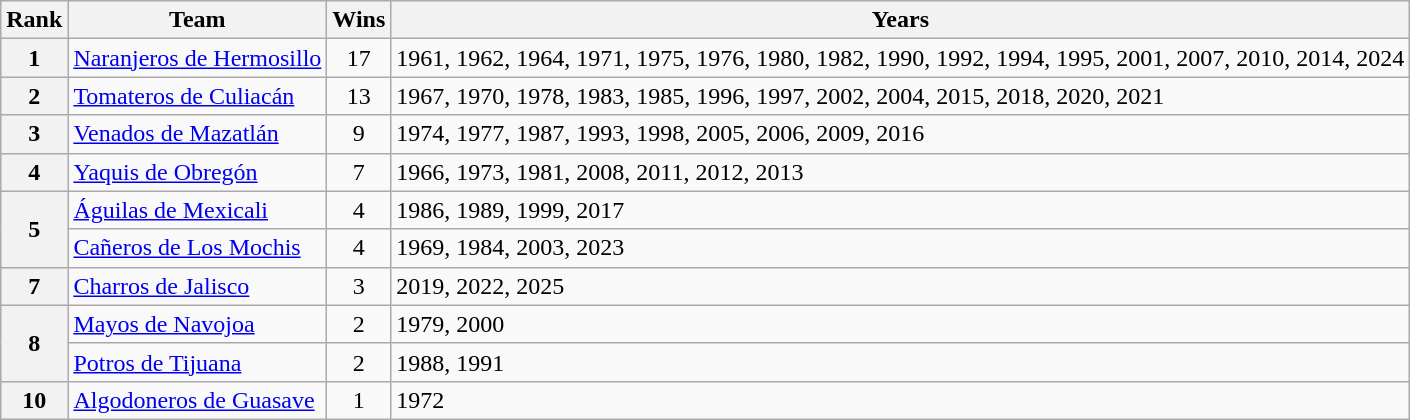<table class="wikitable">
<tr>
<th>Rank</th>
<th>Team</th>
<th>Wins</th>
<th>Years</th>
</tr>
<tr>
<th>1</th>
<td><a href='#'>Naranjeros de Hermosillo</a></td>
<td align="center">17</td>
<td>1961, 1962, 1964, 1971, 1975, 1976, 1980, 1982, 1990, 1992, 1994, 1995, 2001, 2007, 2010, 2014, 2024</td>
</tr>
<tr>
<th>2</th>
<td><a href='#'>Tomateros de Culiacán</a></td>
<td align="center">13</td>
<td>1967, 1970, 1978, 1983, 1985, 1996, 1997, 2002, 2004, 2015, 2018, 2020, 2021</td>
</tr>
<tr>
<th>3</th>
<td><a href='#'>Venados de Mazatlán</a></td>
<td align="center">9</td>
<td>1974, 1977, 1987, 1993, 1998, 2005, 2006, 2009, 2016</td>
</tr>
<tr>
<th>4</th>
<td><a href='#'>Yaquis de Obregón</a></td>
<td align="center">7</td>
<td>1966, 1973, 1981, 2008, 2011, 2012, 2013</td>
</tr>
<tr>
<th rowspan=2>5</th>
<td><a href='#'>Águilas de Mexicali</a></td>
<td align="center">4</td>
<td>1986, 1989, 1999, 2017</td>
</tr>
<tr>
<td><a href='#'>Cañeros de Los Mochis</a></td>
<td align="center">4</td>
<td>1969, 1984, 2003, 2023</td>
</tr>
<tr>
<th>7</th>
<td><a href='#'>Charros de Jalisco</a></td>
<td align="center">3</td>
<td>2019, 2022, 2025</td>
</tr>
<tr>
<th rowspan=2>8</th>
<td><a href='#'>Mayos de Navojoa</a></td>
<td align="center">2</td>
<td>1979, 2000</td>
</tr>
<tr>
<td><a href='#'>Potros de Tijuana</a></td>
<td align="center">2</td>
<td>1988, 1991</td>
</tr>
<tr>
<th>10</th>
<td><a href='#'>Algodoneros de Guasave</a></td>
<td align="center">1</td>
<td>1972</td>
</tr>
</table>
